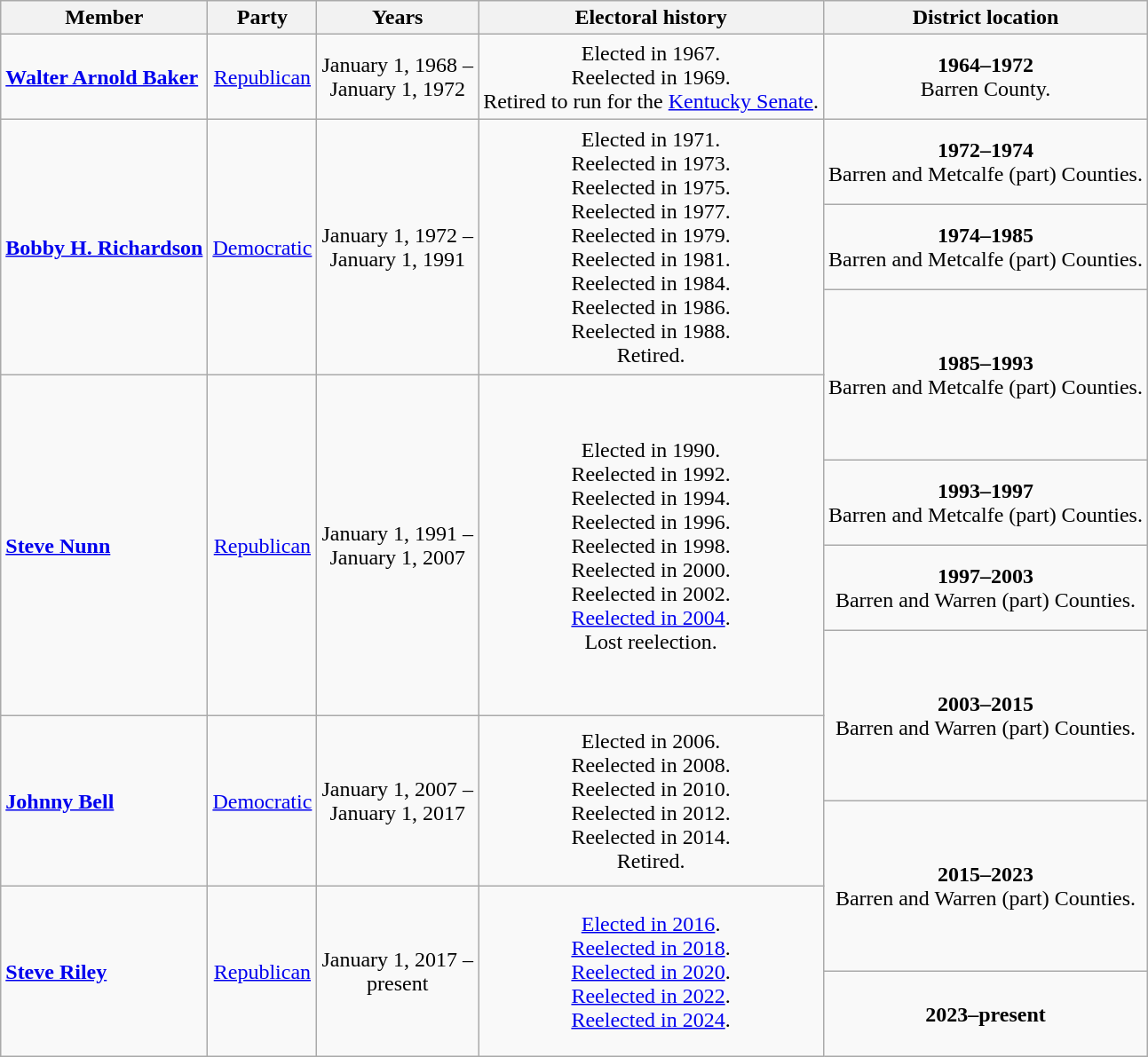<table class=wikitable style="text-align:center">
<tr>
<th>Member</th>
<th>Party</th>
<th>Years</th>
<th>Electoral history</th>
<th>District location</th>
</tr>
<tr style="height:4em">
<td align=left><strong><a href='#'>Walter Arnold Baker</a></strong><br></td>
<td><a href='#'>Republican</a></td>
<td nowrap>January 1, 1968 –<br>January 1, 1972</td>
<td>Elected in 1967.<br>Reelected in 1969.<br>Retired to run for the <a href='#'>Kentucky Senate</a>.</td>
<td><strong>1964–1972</strong><br>Barren County.</td>
</tr>
<tr style="height:4em">
<td rowspan=3 align=left><strong><a href='#'>Bobby H. Richardson</a></strong><br></td>
<td rowspan=3 ><a href='#'>Democratic</a></td>
<td rowspan=3 nowrap>January 1, 1972 –<br>January 1, 1991</td>
<td rowspan=3>Elected in 1971.<br>Reelected in 1973.<br>Reelected in 1975.<br>Reelected in 1977.<br>Reelected in 1979.<br>Reelected in 1981.<br>Reelected in 1984.<br>Reelected in 1986.<br>Reelected in 1988.<br>Retired.</td>
<td><strong>1972–1974</strong><br>Barren and Metcalfe (part) Counties.</td>
</tr>
<tr style="height:4em">
<td><strong>1974–1985</strong><br>Barren and Metcalfe (part) Counties.</td>
</tr>
<tr style="height:4em">
<td rowspan=2><strong>1985–1993</strong><br>Barren and Metcalfe (part) Counties.</td>
</tr>
<tr style="height:4em">
<td rowspan=4 align=left><strong><a href='#'>Steve Nunn</a></strong><br></td>
<td rowspan=4 ><a href='#'>Republican</a></td>
<td rowspan=4 nowrap>January 1, 1991 –<br>January 1, 2007</td>
<td rowspan=4>Elected in 1990.<br>Reelected in 1992.<br>Reelected in 1994.<br>Reelected in 1996.<br>Reelected in 1998.<br>Reelected in 2000.<br>Reelected in 2002.<br><a href='#'>Reelected in 2004</a>.<br>Lost reelection.</td>
</tr>
<tr style="height:4em">
<td><strong>1993–1997</strong><br>Barren and Metcalfe (part) Counties.</td>
</tr>
<tr style="height:4em">
<td><strong>1997–2003</strong><br>Barren and Warren (part) Counties.</td>
</tr>
<tr style="height:4em">
<td rowspan=2><strong>2003–2015</strong><br>Barren and Warren (part) Counties.</td>
</tr>
<tr style="height:4em">
<td rowspan=2 align=left><strong><a href='#'>Johnny Bell</a></strong><br></td>
<td rowspan=2 ><a href='#'>Democratic</a></td>
<td rowspan=2 nowrap>January 1, 2007 –<br>January 1, 2017</td>
<td rowspan=2>Elected in 2006.<br>Reelected in 2008.<br>Reelected in 2010.<br>Reelected in 2012.<br>Reelected in 2014.<br>Retired.</td>
</tr>
<tr style="height:4em">
<td rowspan=2><strong>2015–2023</strong><br>Barren and Warren (part) Counties.</td>
</tr>
<tr style="height:4em">
<td rowspan=2 align=left><strong><a href='#'>Steve Riley</a></strong><br></td>
<td rowspan=2 ><a href='#'>Republican</a></td>
<td rowspan=2 nowrap>January 1, 2017 –<br>present</td>
<td rowspan=2><a href='#'>Elected in 2016</a>.<br><a href='#'>Reelected in 2018</a>.<br><a href='#'>Reelected in 2020</a>.<br><a href='#'>Reelected in 2022</a>.<br><a href='#'>Reelected in 2024</a>.</td>
</tr>
<tr style="height:4em">
<td><strong>2023–present</strong><br></td>
</tr>
</table>
